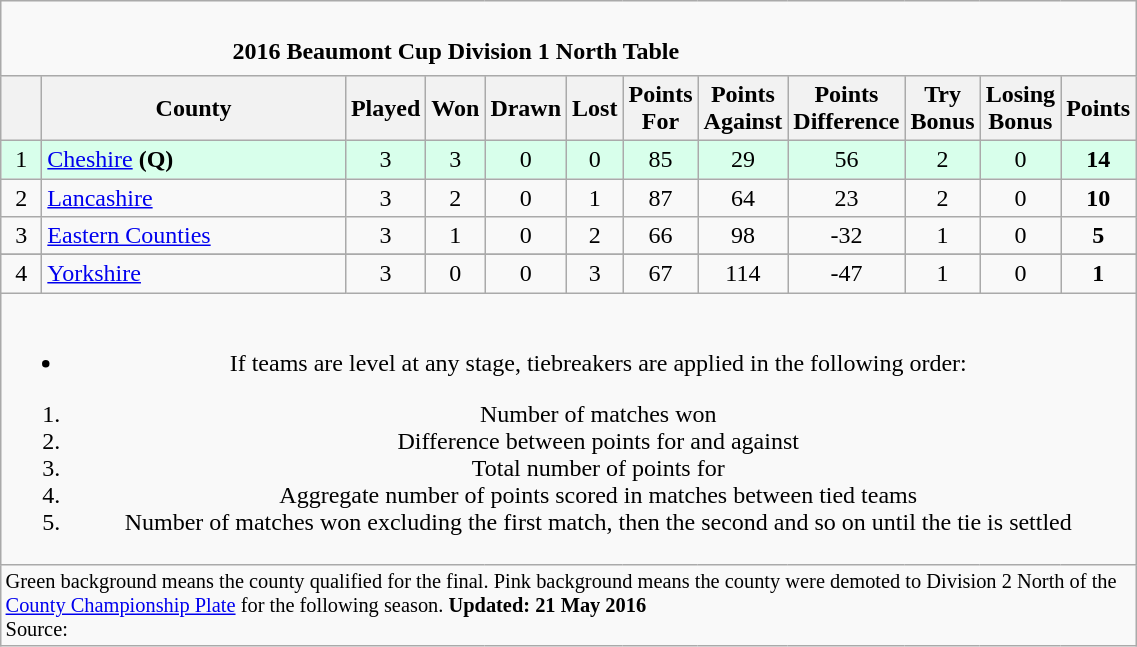<table class="wikitable" style="text-align: center;">
<tr>
<td colspan="15" cellpadding="0" cellspacing="0"><br><table border="0" width="80%" cellpadding="0" cellspacing="0">
<tr>
<td width=20% style="border:0px"></td>
<td style="border:0px"><strong>2016 Beaumont Cup Division 1 North Table</strong></td>
<td width=20% style="border:0px" align=right></td>
</tr>
</table>
</td>
</tr>
<tr>
<th bgcolor="#efefef" width="20"></th>
<th bgcolor="#efefef" width="195">County</th>
<th bgcolor="#efefef" width="20">Played</th>
<th bgcolor="#efefef" width="20">Won</th>
<th bgcolor="#efefef" width="20">Drawn</th>
<th bgcolor="#efefef" width="20">Lost</th>
<th bgcolor="#efefef" width="20">Points For</th>
<th bgcolor="#efefef" width="20">Points Against</th>
<th bgcolor="#efefef" width="20">Points Difference</th>
<th bgcolor="#efefef" width="20">Try Bonus</th>
<th bgcolor="#efefef" width="20">Losing Bonus</th>
<th bgcolor="#efefef" width="20">Points</th>
</tr>
<tr bgcolor=#d8ffeb align=center>
<td>1</td>
<td style="text-align:left;"><a href='#'>Cheshire</a> <strong>(Q)</strong></td>
<td>3</td>
<td>3</td>
<td>0</td>
<td>0</td>
<td>85</td>
<td>29</td>
<td>56</td>
<td>2</td>
<td>0</td>
<td><strong>14</strong></td>
</tr>
<tr>
<td>2</td>
<td style="text-align:left;"><a href='#'>Lancashire</a></td>
<td>3</td>
<td>2</td>
<td>0</td>
<td>1</td>
<td>87</td>
<td>64</td>
<td>23</td>
<td>2</td>
<td>0</td>
<td><strong>10</strong></td>
</tr>
<tr>
<td>3</td>
<td style="text-align:left;"><a href='#'>Eastern Counties</a></td>
<td>3</td>
<td>1</td>
<td>0</td>
<td>2</td>
<td>66</td>
<td>98</td>
<td>-32</td>
<td>1</td>
<td>0</td>
<td><strong>5</strong></td>
</tr>
<tr>
</tr>
<tr>
<td>4</td>
<td style="text-align:left;"><a href='#'>Yorkshire</a></td>
<td>3</td>
<td>0</td>
<td>0</td>
<td>3</td>
<td>67</td>
<td>114</td>
<td>-47</td>
<td>1</td>
<td>0</td>
<td><strong>1</strong></td>
</tr>
<tr>
<td colspan="15"><br><ul><li>If teams are level at any stage, tiebreakers are applied in the following order:</li></ul><ol><li>Number of matches won</li><li>Difference between points for and against</li><li>Total number of points for</li><li>Aggregate number of points scored in matches between tied teams</li><li>Number of matches won excluding the first match, then the second and so on until the tie is settled</li></ol></td>
</tr>
<tr | style="text-align:left;" |>
<td colspan="15" style="border:0px;font-size:85%;"><span>Green background</span> means the county qualified for the final. <span>Pink background</span> means the county were demoted to Division 2 North of the <a href='#'>County Championship Plate</a> for the following season. <strong>Updated: 21 May 2016</strong><br>Source: </td>
</tr>
</table>
